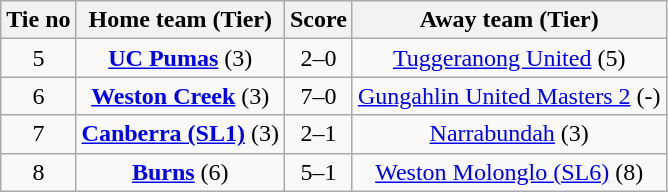<table class="wikitable" style="text-align:center">
<tr>
<th>Tie no</th>
<th>Home team (Tier)</th>
<th>Score</th>
<th>Away team (Tier)</th>
</tr>
<tr>
<td>5</td>
<td><strong><a href='#'>UC Pumas</a></strong> (3)</td>
<td>2–0</td>
<td><a href='#'>Tuggeranong United</a> (5)</td>
</tr>
<tr>
<td>6</td>
<td><strong><a href='#'>Weston Creek</a></strong> (3)</td>
<td>7–0</td>
<td><a href='#'>Gungahlin United Masters 2</a> (-)</td>
</tr>
<tr>
<td>7</td>
<td><strong><a href='#'>Canberra (SL1)</a></strong> (3)</td>
<td>2–1</td>
<td><a href='#'>Narrabundah</a> (3)</td>
</tr>
<tr>
<td>8</td>
<td><strong><a href='#'>Burns</a></strong> (6)</td>
<td>5–1</td>
<td><a href='#'>Weston Molonglo (SL6)</a> (8)</td>
</tr>
</table>
